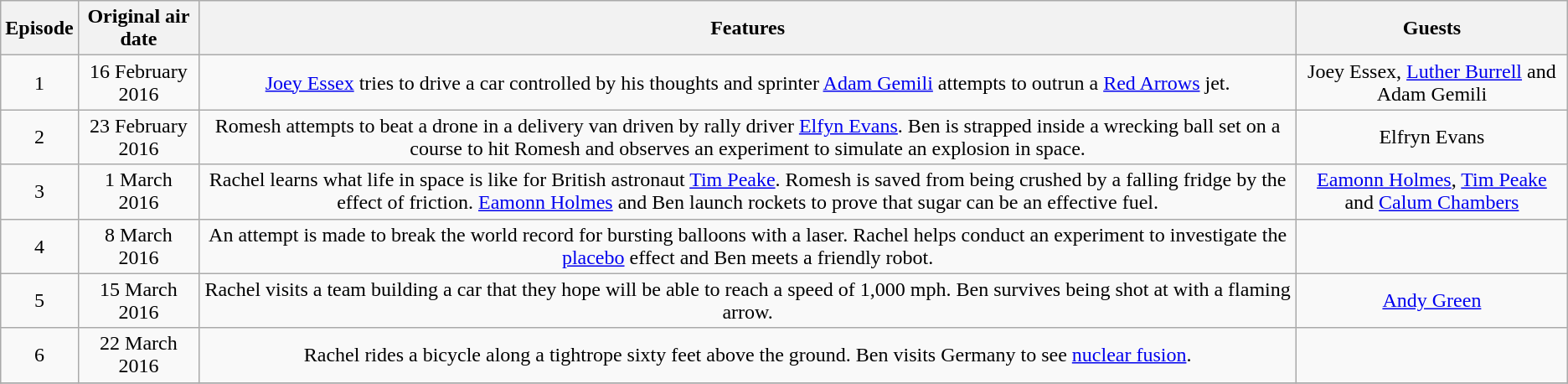<table class="wikitable" style="text-align:center;">
<tr>
<th>Episode</th>
<th>Original air date</th>
<th>Features</th>
<th>Guests</th>
</tr>
<tr>
<td>1</td>
<td>16 February 2016</td>
<td><a href='#'>Joey Essex</a> tries to drive a car controlled by his thoughts and sprinter <a href='#'>Adam Gemili</a> attempts to outrun a <a href='#'>Red Arrows</a> jet.</td>
<td>Joey Essex, <a href='#'>Luther Burrell</a> and Adam Gemili</td>
</tr>
<tr>
<td>2</td>
<td>23 February 2016</td>
<td>Romesh attempts to beat a drone in a delivery van driven by rally driver <a href='#'>Elfyn Evans</a>. Ben is strapped inside a wrecking ball set on a course to hit Romesh and observes an experiment to simulate an explosion in space.</td>
<td>Elfryn Evans</td>
</tr>
<tr>
<td>3</td>
<td>1 March 2016</td>
<td>Rachel learns what life in space is like for British astronaut <a href='#'>Tim Peake</a>. Romesh is saved from being crushed by a falling fridge by the effect of friction. <a href='#'>Eamonn Holmes</a> and Ben launch rockets to prove that sugar can be an effective fuel.</td>
<td><a href='#'>Eamonn Holmes</a>, <a href='#'>Tim Peake</a> and <a href='#'>Calum Chambers</a></td>
</tr>
<tr>
<td>4</td>
<td>8 March 2016</td>
<td>An attempt is made to break the world record for bursting balloons with a laser. Rachel helps conduct an experiment to investigate the <a href='#'>placebo</a> effect and Ben meets a friendly robot.</td>
<td></td>
</tr>
<tr>
<td>5</td>
<td>15 March 2016</td>
<td>Rachel visits a team building a car that they hope will be able to reach a speed of 1,000 mph. Ben survives being shot at with a flaming arrow.</td>
<td><a href='#'>Andy Green</a></td>
</tr>
<tr>
<td>6</td>
<td>22 March 2016</td>
<td>Rachel rides a bicycle along a tightrope sixty feet above the ground. Ben visits Germany to see <a href='#'>nuclear fusion</a>.</td>
<td></td>
</tr>
<tr>
</tr>
</table>
